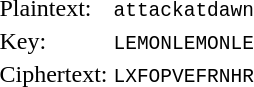<table>
<tr>
<td>Plaintext:</td>
<td><code>attackatdawn</code></td>
</tr>
<tr>
<td>Key:</td>
<td><code>LEMONLEMONLE</code></td>
</tr>
<tr>
<td>Ciphertext:</td>
<td><code>LXFOPVEFRNHR</code></td>
</tr>
</table>
